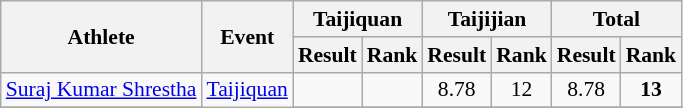<table class=wikitable style="font-size:90%">
<tr>
<th rowspan="2">Athlete</th>
<th rowspan="2">Event</th>
<th colspan="2">Taijiquan</th>
<th colspan="2">Taijijian</th>
<th colspan="2">Total</th>
</tr>
<tr>
<th>Result</th>
<th>Rank</th>
<th>Result</th>
<th>Rank</th>
<th>Result</th>
<th>Rank</th>
</tr>
<tr>
<td><a href='#'>Suraj Kumar Shrestha</a></td>
<td rowspan=2><a href='#'>Taijiquan</a></td>
<td align=center></td>
<td align=center></td>
<td align=center>8.78</td>
<td align=center>12</td>
<td align=center>8.78</td>
<td align=center><strong>13</strong></td>
</tr>
<tr>
</tr>
</table>
